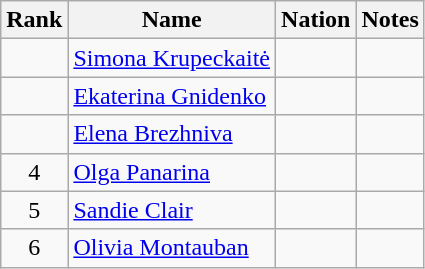<table class="wikitable sortable" style="text-align:center">
<tr>
<th>Rank</th>
<th>Name</th>
<th>Nation</th>
<th>Notes</th>
</tr>
<tr>
<td></td>
<td align=left><a href='#'>Simona Krupeckaitė</a></td>
<td align=left></td>
<td></td>
</tr>
<tr>
<td></td>
<td align=left><a href='#'>Ekaterina Gnidenko</a></td>
<td align=left></td>
<td></td>
</tr>
<tr>
<td></td>
<td align=left><a href='#'>Elena Brezhniva</a></td>
<td align=left></td>
<td></td>
</tr>
<tr>
<td>4</td>
<td align=left><a href='#'>Olga Panarina</a></td>
<td align=left></td>
<td></td>
</tr>
<tr>
<td>5</td>
<td align=left><a href='#'>Sandie Clair</a></td>
<td align=left></td>
<td></td>
</tr>
<tr>
<td>6</td>
<td align=left><a href='#'>Olivia Montauban</a></td>
<td align=left></td>
<td></td>
</tr>
</table>
